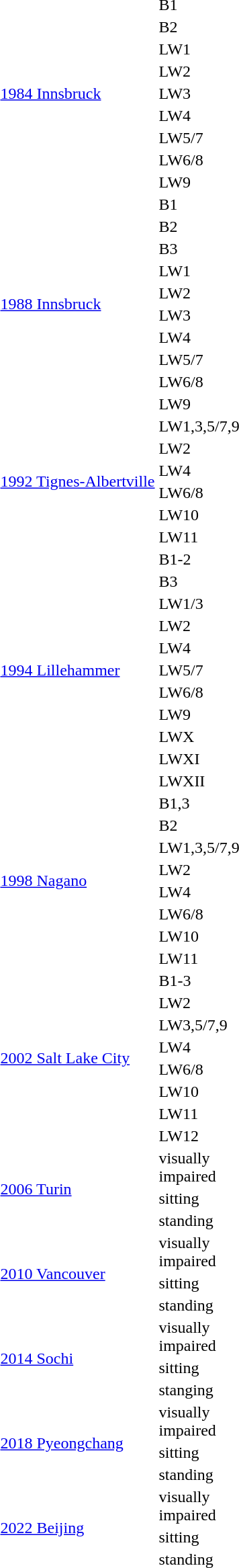<table>
<tr>
<td rowspan="9"><a href='#'>1984 Innsbruck</a><br></td>
<td>B1</td>
<td></td>
<td></td>
<td></td>
</tr>
<tr>
<td>B2</td>
<td></td>
<td></td>
<td></td>
</tr>
<tr>
<td>LW1</td>
<td></td>
<td></td>
<td></td>
</tr>
<tr>
<td>LW2</td>
<td></td>
<td></td>
<td></td>
</tr>
<tr>
<td>LW3</td>
<td></td>
<td></td>
<td></td>
</tr>
<tr>
<td>LW4</td>
<td></td>
<td></td>
<td></td>
</tr>
<tr>
<td>LW5/7</td>
<td></td>
<td></td>
<td></td>
</tr>
<tr>
<td>LW6/8</td>
<td></td>
<td></td>
<td></td>
</tr>
<tr>
<td>LW9</td>
<td></td>
<td></td>
<td></td>
</tr>
<tr>
<td rowspan="10"><a href='#'>1988 Innsbruck</a><br></td>
<td>B1</td>
<td></td>
<td></td>
<td></td>
</tr>
<tr>
<td>B2</td>
<td></td>
<td></td>
<td></td>
</tr>
<tr>
<td>B3</td>
<td></td>
<td></td>
<td></td>
</tr>
<tr>
<td>LW1</td>
<td></td>
<td></td>
<td></td>
</tr>
<tr>
<td>LW2</td>
<td></td>
<td></td>
<td></td>
</tr>
<tr>
<td>LW3</td>
<td></td>
<td></td>
<td></td>
</tr>
<tr>
<td>LW4</td>
<td></td>
<td></td>
<td></td>
</tr>
<tr>
<td>LW5/7</td>
<td></td>
<td></td>
<td></td>
</tr>
<tr>
<td>LW6/8</td>
<td></td>
<td></td>
<td></td>
</tr>
<tr>
<td>LW9</td>
<td></td>
<td></td>
<td></td>
</tr>
<tr>
<td rowspan="6"><a href='#'>1992 Tignes-Albertville</a><br></td>
<td>LW1,3,5/7,9</td>
<td></td>
<td></td>
<td></td>
</tr>
<tr>
<td>LW2</td>
<td></td>
<td></td>
<td></td>
</tr>
<tr>
<td>LW4</td>
<td></td>
<td></td>
<td></td>
</tr>
<tr>
<td>LW6/8</td>
<td></td>
<td></td>
<td></td>
</tr>
<tr>
<td>LW10</td>
<td></td>
<td></td>
<td></td>
</tr>
<tr>
<td>LW11</td>
<td></td>
<td></td>
<td></td>
</tr>
<tr>
<td rowspan="11"><a href='#'>1994 Lillehammer</a><br></td>
<td>B1-2</td>
<td></td>
<td></td>
<td></td>
</tr>
<tr>
<td>B3</td>
<td></td>
<td></td>
<td></td>
</tr>
<tr>
<td>LW1/3</td>
<td></td>
<td></td>
<td></td>
</tr>
<tr>
<td>LW2</td>
<td></td>
<td></td>
<td></td>
</tr>
<tr>
<td>LW4</td>
<td></td>
<td></td>
<td></td>
</tr>
<tr>
<td>LW5/7</td>
<td></td>
<td></td>
<td></td>
</tr>
<tr>
<td>LW6/8</td>
<td></td>
<td></td>
<td></td>
</tr>
<tr>
<td>LW9</td>
<td></td>
<td></td>
<td></td>
</tr>
<tr>
<td>LWX</td>
<td></td>
<td></td>
<td></td>
</tr>
<tr>
<td>LWXI</td>
<td></td>
<td></td>
<td></td>
</tr>
<tr>
<td>LWXII</td>
<td></td>
<td></td>
<td></td>
</tr>
<tr>
<td rowspan="8"><a href='#'>1998 Nagano</a><br></td>
<td>B1,3</td>
<td></td>
<td></td>
<td></td>
</tr>
<tr>
<td>B2</td>
<td></td>
<td></td>
<td></td>
</tr>
<tr>
<td>LW1,3,5/7,9</td>
<td></td>
<td></td>
<td></td>
</tr>
<tr>
<td>LW2</td>
<td></td>
<td></td>
<td></td>
</tr>
<tr>
<td>LW4</td>
<td></td>
<td></td>
<td></td>
</tr>
<tr>
<td>LW6/8</td>
<td></td>
<td></td>
<td></td>
</tr>
<tr>
<td>LW10</td>
<td></td>
<td></td>
<td></td>
</tr>
<tr>
<td>LW11</td>
<td></td>
<td></td>
<td></td>
</tr>
<tr>
<td rowspan="8"><a href='#'>2002 Salt Lake City</a><br></td>
<td>B1-3</td>
<td></td>
<td></td>
<td></td>
</tr>
<tr>
<td>LW2</td>
<td></td>
<td></td>
<td></td>
</tr>
<tr>
<td>LW3,5/7,9</td>
<td></td>
<td></td>
<td></td>
</tr>
<tr>
<td>LW4</td>
<td></td>
<td></td>
<td></td>
</tr>
<tr>
<td>LW6/8</td>
<td></td>
<td></td>
<td></td>
</tr>
<tr>
<td>LW10</td>
<td></td>
<td></td>
<td></td>
</tr>
<tr>
<td>LW11</td>
<td></td>
<td></td>
<td></td>
</tr>
<tr>
<td>LW12</td>
<td></td>
<td></td>
<td></td>
</tr>
<tr>
<td rowspan="3"><a href='#'>2006 Turin</a><br></td>
<td>visually <br>impaired</td>
<td></td>
<td></td>
<td></td>
</tr>
<tr>
<td>sitting</td>
<td></td>
<td></td>
<td></td>
</tr>
<tr>
<td>standing</td>
<td></td>
<td></td>
<td></td>
</tr>
<tr>
<td rowspan="3"><a href='#'>2010 Vancouver</a><br></td>
<td>visually <br>impaired</td>
<td></td>
<td></td>
<td></td>
</tr>
<tr>
<td>sitting</td>
<td></td>
<td></td>
<td></td>
</tr>
<tr>
<td>standing</td>
<td></td>
<td> <br> </td>
<td></td>
</tr>
<tr>
<td rowspan="3"><a href='#'>2014 Sochi</a><br></td>
<td>visually <br>impaired</td>
<td></td>
<td></td>
<td></td>
</tr>
<tr>
<td>sitting</td>
<td></td>
<td></td>
<td></td>
</tr>
<tr>
<td>stanging</td>
<td></td>
<td></td>
<td></td>
</tr>
<tr>
<td rowspan="3"><a href='#'>2018 Pyeongchang</a><br></td>
<td>visually <br>impaired</td>
<td></td>
<td></td>
<td></td>
</tr>
<tr>
<td>sitting</td>
<td></td>
<td></td>
<td></td>
</tr>
<tr>
<td>standing</td>
<td></td>
<td></td>
<td></td>
</tr>
<tr>
<td rowspan="3"><a href='#'>2022 Beijing</a><br></td>
<td>visually <br>impaired</td>
<td></td>
<td></td>
<td></td>
</tr>
<tr>
<td>sitting</td>
<td></td>
<td></td>
<td></td>
</tr>
<tr>
<td>standing</td>
<td></td>
<td></td>
<td></td>
</tr>
</table>
